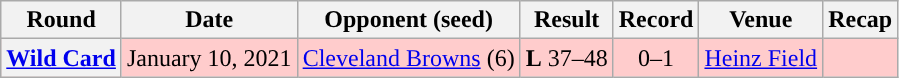<table class="wikitable" style="text-align:center">
<tr>
<th>Round</th>
<th>Date</th>
<th>Opponent (seed)</th>
<th>Result</th>
<th>Record</th>
<th>Venue</th>
<th>Recap</th>
</tr>
<tr style="background:#fcc">
<th><a href='#'>Wild Card</a></th>
<td>January 10, 2021</td>
<td><a href='#'>Cleveland Browns</a> (6)</td>
<td><strong>L</strong> 37–48</td>
<td>0–1</td>
<td><a href='#'>Heinz Field</a></td>
<td></td>
</tr>
</table>
